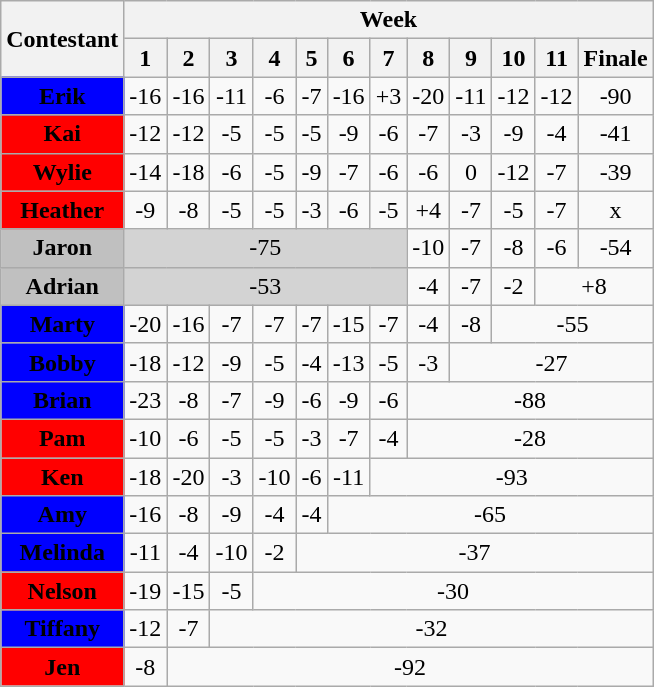<table class="wikitable" style="text-align:center" align="center">
<tr>
<th rowspan=2>Contestant</th>
<th colspan=12>Week</th>
</tr>
<tr>
<th>1</th>
<th>2</th>
<th>3</th>
<th>4</th>
<th>5</th>
<th>6</th>
<th>7</th>
<th>8</th>
<th>9</th>
<th>10</th>
<th>11</th>
<th>Finale</th>
</tr>
<tr>
<td bgcolor="blue"><span><strong>Erik </strong></span></td>
<td>-16</td>
<td>-16</td>
<td>-11</td>
<td>-6</td>
<td>-7</td>
<td>-16</td>
<td>+3</td>
<td>-20</td>
<td>-11</td>
<td>-12</td>
<td>-12</td>
<td>-90</td>
</tr>
<tr>
<td bgcolor="red"><span><strong>Kai </strong></span></td>
<td>-12</td>
<td>-12</td>
<td>-5</td>
<td>-5</td>
<td>-5</td>
<td>-9</td>
<td>-6</td>
<td>-7</td>
<td>-3</td>
<td>-9</td>
<td>-4</td>
<td>-41</td>
</tr>
<tr>
<td bgcolor="red"><span><strong>Wylie</strong></span></td>
<td>-14</td>
<td>-18</td>
<td>-6</td>
<td>-5</td>
<td>-9</td>
<td>-7</td>
<td>-6</td>
<td>-6</td>
<td>0</td>
<td>-12</td>
<td>-7</td>
<td>-39</td>
</tr>
<tr>
<td bgcolor="red"><span><strong>Heather</strong></span></td>
<td>-9</td>
<td>-8</td>
<td>-5</td>
<td>-5</td>
<td>-3</td>
<td>-6</td>
<td>-5</td>
<td>+4</td>
<td>-7</td>
<td>-5</td>
<td>-7</td>
<td>x</td>
</tr>
<tr>
<td bgcolor="Silver"><span><strong>Jaron</strong></span></td>
<td colspan=7 bgcolor="lightgrey">-75</td>
<td>-10</td>
<td>-7</td>
<td>-8</td>
<td>-6</td>
<td>-54</td>
</tr>
<tr>
<td bgcolor="Silver"><span><strong>Adrian</strong></span></td>
<td colspan=7 bgcolor="lightgrey">-53</td>
<td>-4</td>
<td>-7</td>
<td>-2</td>
<td colspan=2>+8</td>
</tr>
<tr>
<td bgcolor="blue"><span><strong>Marty</strong></span></td>
<td>-20</td>
<td>-16</td>
<td>-7</td>
<td>-7</td>
<td>-7</td>
<td>-15</td>
<td>-7</td>
<td>-4</td>
<td>-8</td>
<td colspan=3>-55</td>
</tr>
<tr>
<td bgcolor="blue"><span><strong>Bobby</strong></span></td>
<td>-18</td>
<td>-12</td>
<td>-9</td>
<td>-5</td>
<td>-4</td>
<td>-13</td>
<td>-5</td>
<td>-3</td>
<td colspan=4>-27</td>
</tr>
<tr>
<td bgcolor="blue"><span><strong>Brian</strong></span></td>
<td>-23</td>
<td>-8</td>
<td>-7</td>
<td>-9</td>
<td>-6</td>
<td>-9</td>
<td>-6</td>
<td colspan=5>-88</td>
</tr>
<tr>
<td bgcolor="red"><span><strong>Pam</strong></span></td>
<td>-10</td>
<td>-6</td>
<td>-5</td>
<td>-5</td>
<td>-3</td>
<td>-7</td>
<td>-4</td>
<td colspan=5>-28</td>
</tr>
<tr>
<td bgcolor="red"><span><strong>Ken</strong></span></td>
<td>-18</td>
<td>-20</td>
<td>-3</td>
<td>-10</td>
<td>-6</td>
<td>-11</td>
<td colspan=6>-93</td>
</tr>
<tr>
<td bgcolor="blue"><span><strong>Amy</strong></span></td>
<td>-16</td>
<td>-8</td>
<td>-9</td>
<td>-4</td>
<td>-4</td>
<td colspan=7>-65</td>
</tr>
<tr>
<td bgcolor="blue"><span><strong>Melinda</strong></span></td>
<td>-11</td>
<td>-4</td>
<td>-10</td>
<td>-2</td>
<td colspan=8>-37</td>
</tr>
<tr>
<td bgcolor="red"><span><strong>Nelson</strong></span></td>
<td>-19</td>
<td>-15</td>
<td>-5</td>
<td colspan=9>-30</td>
</tr>
<tr>
<td bgcolor="blue"><span><strong>Tiffany</strong></span></td>
<td>-12</td>
<td>-7</td>
<td colspan=10>-32</td>
</tr>
<tr>
<td bgcolor="red"><span><strong>Jen</strong></span></td>
<td>-8</td>
<td colspan=11>-92</td>
</tr>
</table>
